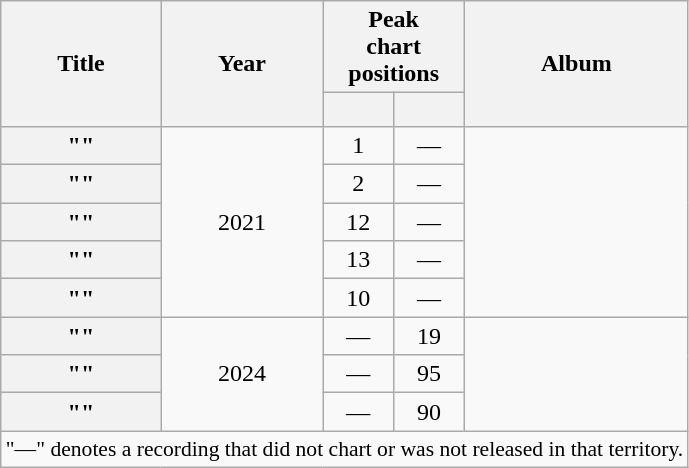<table class="wikitable plainrowheaders" style="text-align:center;">
<tr>
<th scope="col" rowspan="2">Title</th>
<th scope="col" rowspan="2">Year</th>
<th scope="col" colspan="2">Peak<br>chart<br>positions</th>
<th scope="col" rowspan="2">Album</th>
</tr>
<tr>
<th style="width:3em; font-size:85%;"><a href='#'></a><br></th>
<th style="width:3em; font-size:85%;"><a href='#'></a><br></th>
</tr>
<tr>
<th scope="row">""</th>
<td rowspan="5">2021</td>
<td>1</td>
<td>—</td>
<td rowspan="5"></td>
</tr>
<tr>
<th scope="row">""</th>
<td>2</td>
<td>—</td>
</tr>
<tr>
<th scope="row">""</th>
<td>12</td>
<td>—</td>
</tr>
<tr>
<th scope="row">""</th>
<td>13</td>
<td>—</td>
</tr>
<tr>
<th scope="row">""</th>
<td>10</td>
<td>—</td>
</tr>
<tr>
<th scope="row">""<br></th>
<td rowspan="3">2024</td>
<td>—</td>
<td>19</td>
<td rowspan="3"></td>
</tr>
<tr>
<th scope="row">""<br></th>
<td>—</td>
<td>95</td>
</tr>
<tr>
<th scope="row">""<br></th>
<td>—</td>
<td>90</td>
</tr>
<tr>
<td colspan="5" style="font-size:90%">"—" denotes a recording that did not chart or was not released in that territory.</td>
</tr>
</table>
